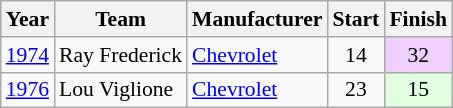<table class="wikitable" style="font-size: 90%;">
<tr>
<th>Year</th>
<th>Team</th>
<th>Manufacturer</th>
<th>Start</th>
<th>Finish</th>
</tr>
<tr>
<td><a href='#'>1974</a></td>
<td>Ray Frederick</td>
<td><a href='#'>Chevrolet</a></td>
<td align=center>14</td>
<td align=center style="background:#EFCFFF;">32</td>
</tr>
<tr>
<td><a href='#'>1976</a></td>
<td>Lou Viglione</td>
<td><a href='#'>Chevrolet</a></td>
<td align=center>23</td>
<td align=center style="background:#DFFFDF;">15</td>
</tr>
</table>
